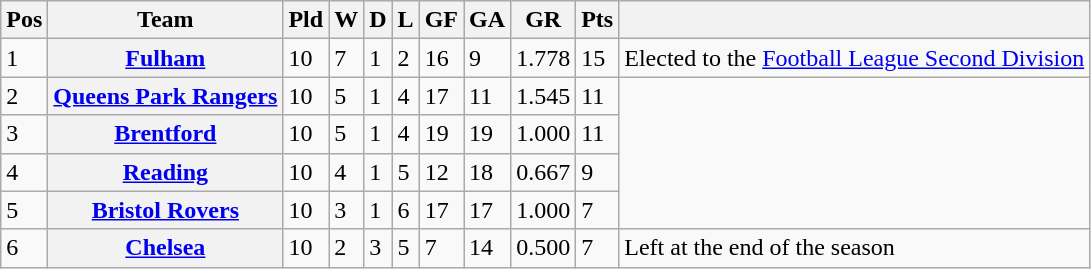<table class="wikitable">
<tr>
<th><abbr>Pos</abbr></th>
<th>Team</th>
<th><abbr>Pld</abbr></th>
<th><abbr>W</abbr></th>
<th><abbr>D</abbr></th>
<th><abbr>L</abbr></th>
<th><abbr>GF</abbr></th>
<th><abbr>GA</abbr></th>
<th><abbr>GR</abbr></th>
<th><abbr>Pts</abbr></th>
<th></th>
</tr>
<tr>
<td>1</td>
<th><a href='#'>Fulham</a></th>
<td>10</td>
<td>7</td>
<td>1</td>
<td>2</td>
<td>16</td>
<td>9</td>
<td>1.778</td>
<td>15</td>
<td rowspan="1">Elected to the <a href='#'>Football League Second Division</a></td>
</tr>
<tr>
<td>2</td>
<th><a href='#'>Queens Park Rangers</a></th>
<td>10</td>
<td>5</td>
<td>1</td>
<td>4</td>
<td>17</td>
<td>11</td>
<td>1.545</td>
<td>11</td>
<td rowspan="4"></td>
</tr>
<tr>
<td>3</td>
<th><a href='#'>Brentford</a></th>
<td>10</td>
<td>5</td>
<td>1</td>
<td>4</td>
<td>19</td>
<td>19</td>
<td>1.000</td>
<td>11</td>
</tr>
<tr>
<td>4</td>
<th><a href='#'>Reading</a></th>
<td>10</td>
<td>4</td>
<td>1</td>
<td>5</td>
<td>12</td>
<td>18</td>
<td>0.667</td>
<td>9</td>
</tr>
<tr>
<td>5</td>
<th><a href='#'>Bristol Rovers</a></th>
<td>10</td>
<td>3</td>
<td>1</td>
<td>6</td>
<td>17</td>
<td>17</td>
<td>1.000</td>
<td>7</td>
</tr>
<tr>
<td>6</td>
<th><a href='#'>Chelsea</a></th>
<td>10</td>
<td>2</td>
<td>3</td>
<td>5</td>
<td>7</td>
<td>14</td>
<td>0.500</td>
<td>7</td>
<td rowspan="1">Left at the end of the season</td>
</tr>
</table>
